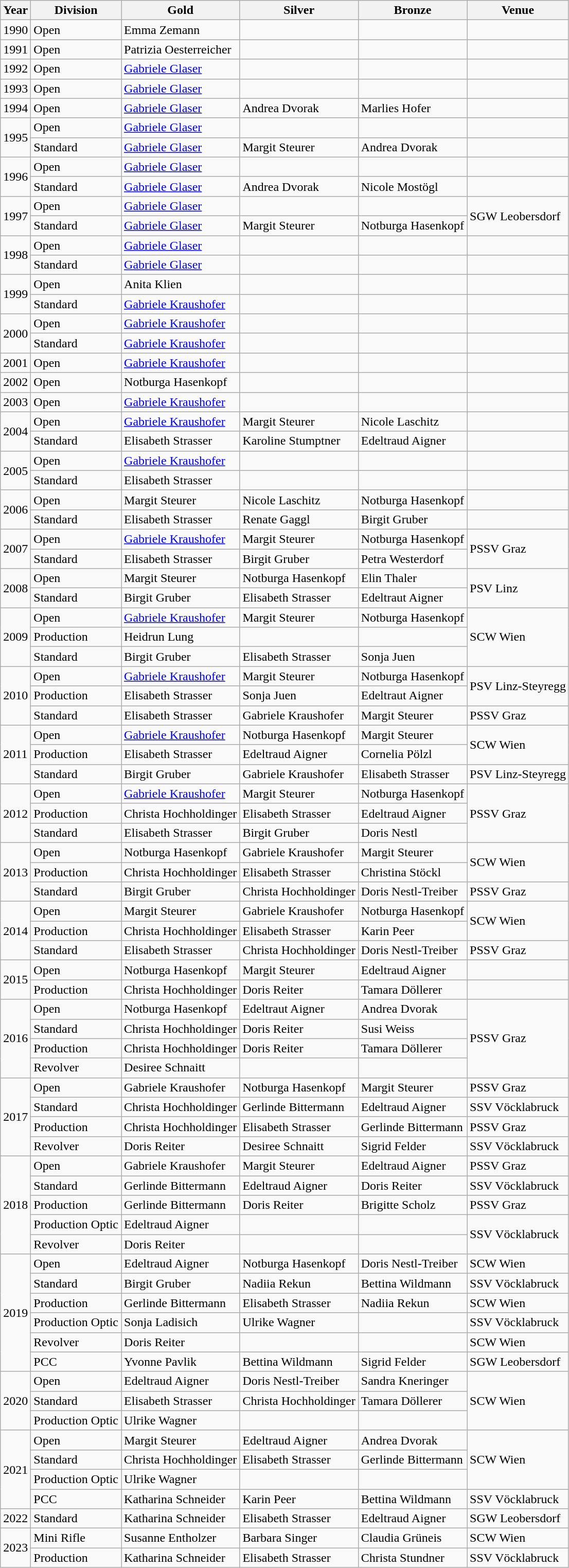<table class="wikitable sortable mw-collapsible" style="text-align: left;">
<tr>
<th>Year</th>
<th>Division</th>
<th> Gold</th>
<th> Silver</th>
<th> Bronze</th>
<th>Venue</th>
</tr>
<tr>
<td>1990</td>
<td>Open</td>
<td> Emma Zemann</td>
<td></td>
<td></td>
<td></td>
</tr>
<tr>
<td>1991</td>
<td>Open</td>
<td> Patrizia Oesterreicher</td>
<td></td>
<td></td>
<td></td>
</tr>
<tr>
<td>1992</td>
<td>Open</td>
<td> <a href='#'>Gabriele Glaser</a></td>
<td></td>
<td></td>
<td></td>
</tr>
<tr>
<td>1993</td>
<td>Open</td>
<td> <a href='#'>Gabriele Glaser</a></td>
<td></td>
<td></td>
<td></td>
</tr>
<tr>
<td>1994</td>
<td>Open</td>
<td> <a href='#'>Gabriele Glaser</a></td>
<td> Andrea Dvorak</td>
<td> Marlies Hofer</td>
<td></td>
</tr>
<tr>
<td rowspan="2">1995</td>
<td>Open</td>
<td> <a href='#'>Gabriele Glaser</a></td>
<td></td>
<td></td>
<td></td>
</tr>
<tr>
<td>Standard</td>
<td> <a href='#'>Gabriele Glaser</a></td>
<td> Margit Steurer</td>
<td> Andrea Dvorak</td>
<td></td>
</tr>
<tr>
<td rowspan="2">1996</td>
<td>Open</td>
<td> <a href='#'>Gabriele Glaser</a></td>
<td></td>
<td></td>
<td></td>
</tr>
<tr>
<td>Standard</td>
<td> <a href='#'>Gabriele Glaser</a></td>
<td> Andrea Dvorak</td>
<td> Nicole Mostögl</td>
<td></td>
</tr>
<tr>
<td rowspan="2">1997</td>
<td>Open</td>
<td> <a href='#'>Gabriele Glaser</a></td>
<td></td>
<td></td>
<td rowspan="2">SGW Leobersdorf</td>
</tr>
<tr>
<td>Standard</td>
<td> <a href='#'>Gabriele Glaser</a></td>
<td>Margit Steurer</td>
<td> Notburga Hasenkopf</td>
</tr>
<tr>
<td rowspan="2">1998</td>
<td>Open</td>
<td> <a href='#'>Gabriele Glaser</a></td>
<td></td>
<td></td>
<td></td>
</tr>
<tr>
<td>Standard</td>
<td> <a href='#'>Gabriele Glaser</a></td>
<td></td>
<td></td>
<td></td>
</tr>
<tr>
<td rowspan="2">1999</td>
<td>Open</td>
<td> Anita Klien</td>
<td></td>
<td></td>
<td></td>
</tr>
<tr>
<td>Standard</td>
<td> <a href='#'>Gabriele Kraushofer</a></td>
<td></td>
<td></td>
<td></td>
</tr>
<tr>
<td rowspan="2">2000</td>
<td>Open</td>
<td> <a href='#'>Gabriele Kraushofer</a></td>
<td></td>
<td></td>
<td></td>
</tr>
<tr>
<td>Standard</td>
<td> <a href='#'>Gabriele Kraushofer</a></td>
<td></td>
<td></td>
<td></td>
</tr>
<tr>
<td>2001</td>
<td>Open</td>
<td> <a href='#'>Gabriele Kraushofer</a></td>
<td></td>
<td></td>
<td></td>
</tr>
<tr>
<td>2002</td>
<td>Open</td>
<td> Notburga Hasenkopf</td>
<td></td>
<td></td>
<td></td>
</tr>
<tr>
<td>2003</td>
<td>Open</td>
<td> <a href='#'>Gabriele Kraushofer</a></td>
<td></td>
<td></td>
<td></td>
</tr>
<tr>
<td rowspan="2">2004</td>
<td>Open</td>
<td> <a href='#'>Gabriele Kraushofer</a></td>
<td> Margit Steurer</td>
<td> Nicole Laschitz</td>
<td></td>
</tr>
<tr>
<td>Standard</td>
<td> Elisabeth Strasser</td>
<td> Karoline Stumptner</td>
<td> Edeltraud Aigner</td>
<td></td>
</tr>
<tr>
<td rowspan="2">2005</td>
<td>Open</td>
<td> <a href='#'>Gabriele Kraushofer</a></td>
<td></td>
<td></td>
<td></td>
</tr>
<tr>
<td>Standard</td>
<td> Elisabeth Strasser</td>
<td></td>
<td></td>
<td></td>
</tr>
<tr>
<td rowspan="2">2006</td>
<td>Open</td>
<td> Margit Steurer</td>
<td> Nicole Laschitz</td>
<td> Notburga Hasenkopf</td>
<td></td>
</tr>
<tr>
<td>Standard</td>
<td> Elisabeth Strasser</td>
<td> Renate Gaggl</td>
<td> Birgit Gruber</td>
<td></td>
</tr>
<tr>
<td rowspan="2">2007</td>
<td>Open</td>
<td> <a href='#'>Gabriele Kraushofer</a></td>
<td> Margit Steurer</td>
<td> Notburga Hasenkopf</td>
<td rowspan="2">PSSV Graz</td>
</tr>
<tr>
<td>Standard</td>
<td> Elisabeth Strasser</td>
<td> Birgit Gruber</td>
<td> Petra Westerdorf</td>
</tr>
<tr>
<td rowspan="2">2008</td>
<td>Open</td>
<td> Margit Steurer</td>
<td> Notburga Hasenkopf</td>
<td> Elin Thaler</td>
<td rowspan="2">PSV Linz</td>
</tr>
<tr>
<td>Standard</td>
<td> Birgit Gruber</td>
<td> Elisabeth Strasser</td>
<td> Edeltraut Aigner</td>
</tr>
<tr>
<td rowspan="3">2009</td>
<td>Open</td>
<td> <a href='#'>Gabriele Kraushofer</a></td>
<td> Margit Steurer</td>
<td> Notburga Hasenkopf</td>
<td rowspan="3">SCW Wien</td>
</tr>
<tr>
<td>Production</td>
<td> Heidrun Lung</td>
<td></td>
<td></td>
</tr>
<tr>
<td>Standard</td>
<td> Birgit Gruber</td>
<td> Elisabeth Strasser</td>
<td> Sonja Juen</td>
</tr>
<tr>
<td rowspan="3">2010</td>
<td>Open</td>
<td> <a href='#'>Gabriele Kraushofer</a></td>
<td> Margit Steurer</td>
<td> Notburga Hasenkopf</td>
<td rowspan="2">PSV Linz-Steyregg</td>
</tr>
<tr>
<td>Production</td>
<td> Elisabeth Strasser</td>
<td> Sonja Juen</td>
<td> Edeltraut Aigner</td>
</tr>
<tr>
<td>Standard</td>
<td> Elisabeth Strasser</td>
<td> Gabriele Kraushofer</td>
<td> Margit Steurer</td>
<td>PSSV Graz</td>
</tr>
<tr>
<td rowspan="3">2011</td>
<td>Open</td>
<td> <a href='#'>Gabriele Kraushofer</a></td>
<td> Notburga Hasenkopf</td>
<td> Margit Steurer</td>
<td rowspan="2">SCW Wien</td>
</tr>
<tr>
<td>Production</td>
<td> Elisabeth Strasser</td>
<td> Edeltraud Aigner</td>
<td> Cornelia Pölzl</td>
</tr>
<tr>
<td>Standard</td>
<td> Birgit Gruber</td>
<td> Gabriele Kraushofer</td>
<td> Elisabeth Strasser</td>
<td>PSV Linz-Steyregg</td>
</tr>
<tr>
<td rowspan="3">2012</td>
<td>Open</td>
<td> <a href='#'>Gabriele Kraushofer</a></td>
<td> Margit Steurer</td>
<td> Notburga Hasenkopf</td>
<td rowspan="3">PSSV Graz</td>
</tr>
<tr>
<td>Production</td>
<td> Christa Hochholdinger</td>
<td> Elisabeth Strasser</td>
<td> Edeltraud Aigner</td>
</tr>
<tr>
<td>Standard</td>
<td> Elisabeth Strasser</td>
<td> Birgit Gruber</td>
<td> Doris Nestl</td>
</tr>
<tr>
<td rowspan="3">2013</td>
<td>Open</td>
<td> Notburga Hasenkopf</td>
<td> Gabriele Kraushofer</td>
<td> Margit Steurer</td>
<td rowspan="2">SCW Wien</td>
</tr>
<tr>
<td>Production</td>
<td> Christa Hochholdinger</td>
<td> Elisabeth Strasser</td>
<td> Christina Stöckl</td>
</tr>
<tr>
<td>Standard</td>
<td> Birgit Gruber</td>
<td> Christa Hochholdinger</td>
<td> Doris Nestl-Treiber</td>
<td>PSSV Graz</td>
</tr>
<tr>
<td rowspan="3">2014</td>
<td>Open</td>
<td> Margit Steurer</td>
<td> Gabriele Kraushofer</td>
<td> Notburga Hasenkopf</td>
<td rowspan="2">SCW Wien</td>
</tr>
<tr>
<td>Production</td>
<td> Christa Hochholdinger</td>
<td> Elisabeth Strasser</td>
<td> Karin Peer</td>
</tr>
<tr>
<td>Standard</td>
<td> Elisabeth Strasser</td>
<td> Christa Hochholdinger</td>
<td> Doris Nestl-Treiber</td>
<td>PSSV Graz</td>
</tr>
<tr>
<td rowspan="2">2015</td>
<td>Open</td>
<td> Notburga Hasenkopf</td>
<td> Margit Steurer</td>
<td> Edeltraud Aigner</td>
<td></td>
</tr>
<tr>
<td>Production</td>
<td> Christa Hochholdinger</td>
<td> Doris Reiter</td>
<td> Tamara Döllerer</td>
<td></td>
</tr>
<tr>
<td rowspan="4">2016</td>
<td>Open</td>
<td> Notburga Hasenkopf</td>
<td> Edeltraut Aigner</td>
<td> Andrea Dvorak</td>
<td rowspan="4">PSSV Graz</td>
</tr>
<tr>
<td>Standard</td>
<td> Christa Hochholdinger</td>
<td> Doris Reiter</td>
<td> Susi Weiss</td>
</tr>
<tr>
<td>Production</td>
<td> Christa Hochholdinger</td>
<td> Doris Reiter</td>
<td> Tamara Döllerer</td>
</tr>
<tr>
<td>Revolver</td>
<td> Desiree Schnaitt</td>
<td></td>
<td></td>
</tr>
<tr>
<td rowspan="4">2017</td>
<td>Open</td>
<td> Gabriele Kraushofer</td>
<td> Notburga Hasenkopf</td>
<td> Margit Steurer</td>
<td>PSSV Graz</td>
</tr>
<tr>
<td>Standard</td>
<td> Christa Hochholdinger</td>
<td> Gerlinde Bittermann</td>
<td> Edeltraud Aigner</td>
<td>SSV Vöcklabruck</td>
</tr>
<tr>
<td>Production</td>
<td> Christa Hochholdinger</td>
<td> Elisabeth Strasser</td>
<td> Gerlinde Bittermann</td>
<td>PSSV Graz</td>
</tr>
<tr>
<td>Revolver</td>
<td> Doris Reiter</td>
<td> Desiree Schnaitt</td>
<td> Sigrid Felder</td>
<td>SSV Vöcklabruck</td>
</tr>
<tr>
<td rowspan="5">2018</td>
<td>Open</td>
<td> Gabriele Kraushofer</td>
<td> Margit Steurer</td>
<td> Edeltraud Aigner</td>
<td>PSSV Graz</td>
</tr>
<tr>
<td>Standard</td>
<td> Gerlinde Bittermann</td>
<td> Edeltraud Aigner</td>
<td> Doris Reiter</td>
<td>SSV Vöcklabruck</td>
</tr>
<tr>
<td>Production</td>
<td> Gerlinde Bittermann</td>
<td> Doris Reiter</td>
<td> Brigitte Scholz</td>
<td>PSSV Graz</td>
</tr>
<tr>
<td>Production Optic</td>
<td> Edeltraud Aigner</td>
<td></td>
<td></td>
<td rowspan="2">SSV Vöcklabruck</td>
</tr>
<tr>
<td>Revolver</td>
<td> Doris Reiter</td>
<td></td>
<td></td>
</tr>
<tr>
<td rowspan="6">2019</td>
<td>Open</td>
<td> Edeltraud Aigner</td>
<td> Notburga Hasenkopf</td>
<td> Doris Nestl-Treiber</td>
<td>SCW Wien</td>
</tr>
<tr>
<td>Standard</td>
<td> Birgit Gruber</td>
<td> Nadiia Rekun</td>
<td> Bettina Wildmann</td>
<td>SSV Vöcklabruck</td>
</tr>
<tr>
<td>Production</td>
<td> Gerlinde Bittermann</td>
<td> Elisabeth Strasser</td>
<td> Nadiia Rekun</td>
<td>SCW Wien</td>
</tr>
<tr>
<td>Production Optic</td>
<td> Sonja Ladisich</td>
<td> Ulrike Wagner</td>
<td></td>
<td>SSV Vöcklabruck</td>
</tr>
<tr>
<td>Revolver</td>
<td> Doris Reiter</td>
<td></td>
<td></td>
<td>SCW Wien</td>
</tr>
<tr>
<td>PCC</td>
<td> Yvonne Pavlik</td>
<td> Bettina Wildmann</td>
<td> Sigrid Felder</td>
<td>SGW Leobersdorf</td>
</tr>
<tr>
<td rowspan="3">2020</td>
<td>Open</td>
<td> Edeltraud Aigner</td>
<td> Doris Nestl-Treiber</td>
<td> Sandra Kneringer</td>
<td rowspan="3">SCW Wien</td>
</tr>
<tr>
<td>Standard</td>
<td> Elisabeth Strasser</td>
<td> Christa Hochholdinger</td>
<td> Tamara Döllerer</td>
</tr>
<tr>
<td>Production Optic</td>
<td> Ulrike Wagner</td>
<td></td>
<td></td>
</tr>
<tr>
<td rowspan="4">2021</td>
<td>Open</td>
<td> Margit Steurer</td>
<td> Edeltraud Aigner</td>
<td> Andrea Dvorak</td>
<td rowspan="3">SCW Wien</td>
</tr>
<tr>
<td>Standard</td>
<td> Christa Hochholdinger</td>
<td> Elisabeth Strasser</td>
<td> Gerlinde Bittermann</td>
</tr>
<tr>
<td>Production Optic</td>
<td> Ulrike Wagner</td>
<td></td>
<td></td>
</tr>
<tr>
<td>PCC</td>
<td> Katharina Schneider</td>
<td> Karin Peer</td>
<td> Bettina Wildmann</td>
<td>SSV Vöcklabruck</td>
</tr>
<tr>
<td>2022</td>
<td>Standard</td>
<td> Katharina Schneider</td>
<td> Elisabeth Strasser</td>
<td> Edeltraud Aigner</td>
<td>SGW Leobersdorf</td>
</tr>
<tr>
<td rowspan="2">2023</td>
<td>Mini Rifle</td>
<td> Susanne Entholzer</td>
<td> Barbara Singer</td>
<td> Claudia Grüneis</td>
<td>SCW Wien</td>
</tr>
<tr>
<td>Production</td>
<td> Katharina Schneider</td>
<td> Elisabeth Strasser</td>
<td> Christa Stundner</td>
<td>SSV Vöcklabruck</td>
</tr>
</table>
